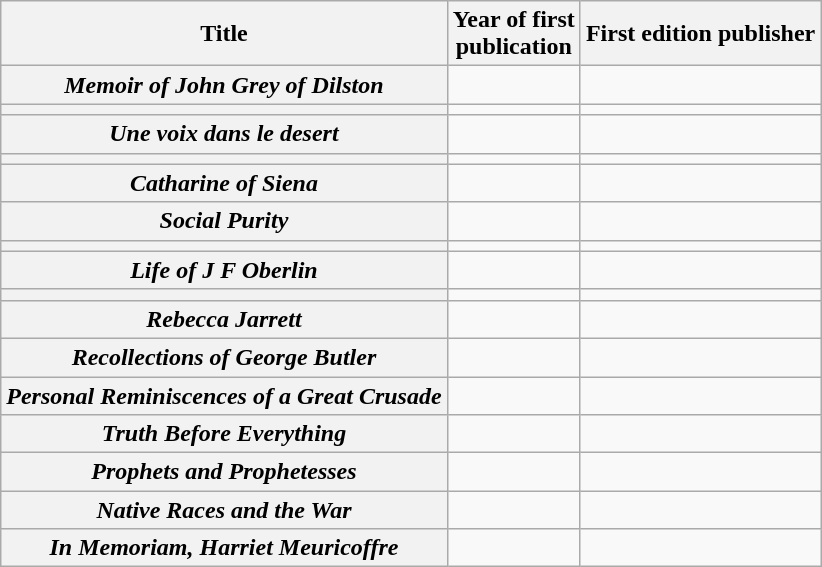<table class="wikitable plainrowheaders sortable" style="margin-right: 0;">
<tr>
<th scope="col">Title</th>
<th scope="col">Year of first<br>publication</th>
<th scope="col">First edition publisher</th>
</tr>
<tr>
<th scope="row"><em>Memoir of John Grey of Dilston</em></th>
<td></td>
<td></td>
</tr>
<tr>
<th scope="row"></th>
<td></td>
<td></td>
</tr>
<tr>
<th scope="row"><em>Une voix dans le desert</em></th>
<td></td>
<td></td>
</tr>
<tr>
<th scope="row"></th>
<td></td>
<td></td>
</tr>
<tr>
<th scope="row"><em>Catharine of Siena</em></th>
<td></td>
<td></td>
</tr>
<tr>
<th scope="row"><em>Social Purity</em></th>
<td></td>
<td></td>
</tr>
<tr>
<th scope="row"></th>
<td></td>
<td></td>
</tr>
<tr>
<th scope="row"><em>Life of J F Oberlin</em></th>
<td></td>
<td></td>
</tr>
<tr>
<th scope="row"></th>
<td></td>
<td></td>
</tr>
<tr>
<th scope="row"><em>Rebecca Jarrett</em></th>
<td></td>
<td></td>
</tr>
<tr>
<th scope="row"><em>Recollections of George Butler</em></th>
<td></td>
<td></td>
</tr>
<tr>
<th scope="row"><em>Personal Reminiscences of a Great Crusade</em></th>
<td></td>
<td></td>
</tr>
<tr>
<th scope="row"><em>Truth Before Everything</em></th>
<td></td>
<td></td>
</tr>
<tr>
<th scope="row"><em>Prophets and Prophetesses</em></th>
<td></td>
<td></td>
</tr>
<tr>
<th scope="row"><em>Native Races and the War</em></th>
<td></td>
<td></td>
</tr>
<tr>
<th scope="row"><em>In Memoriam, Harriet Meuricoffre</em></th>
<td></td>
<td></td>
</tr>
</table>
